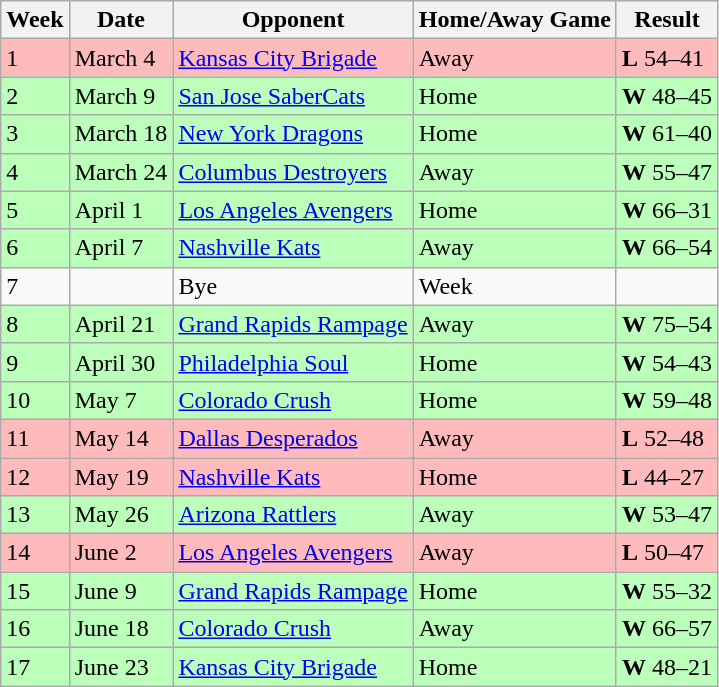<table class="wikitable">
<tr>
<th>Week</th>
<th>Date</th>
<th>Opponent</th>
<th>Home/Away Game</th>
<th>Result</th>
</tr>
<tr bgcolor="ffbbbb">
<td>1</td>
<td>March 4</td>
<td><a href='#'>Kansas City Brigade</a></td>
<td>Away</td>
<td><strong>L</strong> 54–41</td>
</tr>
<tr bgcolor="bbffbb">
<td>2</td>
<td>March 9</td>
<td><a href='#'>San Jose SaberCats</a></td>
<td>Home</td>
<td><strong>W</strong> 48–45</td>
</tr>
<tr bgcolor="bbffbb">
<td>3</td>
<td>March 18</td>
<td><a href='#'>New York Dragons</a></td>
<td>Home</td>
<td><strong>W</strong> 61–40</td>
</tr>
<tr bgcolor="bbffbb">
<td>4</td>
<td>March 24</td>
<td><a href='#'>Columbus Destroyers</a></td>
<td>Away</td>
<td><strong>W</strong> 55–47</td>
</tr>
<tr bgcolor="bbffbb">
<td>5</td>
<td>April 1</td>
<td><a href='#'>Los Angeles Avengers</a></td>
<td>Home</td>
<td><strong>W</strong> 66–31</td>
</tr>
<tr bgcolor="bbffbb">
<td>6</td>
<td>April 7</td>
<td><a href='#'>Nashville Kats</a></td>
<td>Away</td>
<td><strong>W</strong> 66–54</td>
</tr>
<tr>
<td>7</td>
<td></td>
<td>Bye</td>
<td>Week</td>
<td></td>
</tr>
<tr bgcolor="bbffbb">
<td>8</td>
<td>April 21</td>
<td><a href='#'>Grand Rapids Rampage</a></td>
<td>Away</td>
<td><strong>W</strong> 75–54</td>
</tr>
<tr bgcolor="bbffbb">
<td>9</td>
<td>April 30</td>
<td><a href='#'>Philadelphia Soul</a></td>
<td>Home</td>
<td><strong>W</strong> 54–43</td>
</tr>
<tr bgcolor="bbffbb">
<td>10</td>
<td>May 7</td>
<td><a href='#'>Colorado Crush</a></td>
<td>Home</td>
<td><strong>W</strong> 59–48</td>
</tr>
<tr bgcolor="ffbbbb">
<td>11</td>
<td>May 14</td>
<td><a href='#'>Dallas Desperados</a></td>
<td>Away</td>
<td><strong>L</strong> 52–48</td>
</tr>
<tr bgcolor="ffbbbb">
<td>12</td>
<td>May 19</td>
<td><a href='#'>Nashville Kats</a></td>
<td>Home</td>
<td><strong>L</strong> 44–27</td>
</tr>
<tr bgcolor="bbffbb">
<td>13</td>
<td>May 26</td>
<td><a href='#'>Arizona Rattlers</a></td>
<td>Away</td>
<td><strong>W</strong> 53–47</td>
</tr>
<tr bgcolor="ffbbbb">
<td>14</td>
<td>June 2</td>
<td><a href='#'>Los Angeles Avengers</a></td>
<td>Away</td>
<td><strong>L</strong> 50–47</td>
</tr>
<tr bgcolor="bbffbb">
<td>15</td>
<td>June 9</td>
<td><a href='#'>Grand Rapids Rampage</a></td>
<td>Home</td>
<td><strong>W</strong> 55–32</td>
</tr>
<tr bgcolor="bbffbb">
<td>16</td>
<td>June 18</td>
<td><a href='#'>Colorado Crush</a></td>
<td>Away</td>
<td><strong>W</strong> 66–57</td>
</tr>
<tr bgcolor="bbffbb">
<td>17</td>
<td>June 23</td>
<td><a href='#'>Kansas City Brigade</a></td>
<td>Home</td>
<td><strong>W</strong> 48–21</td>
</tr>
</table>
